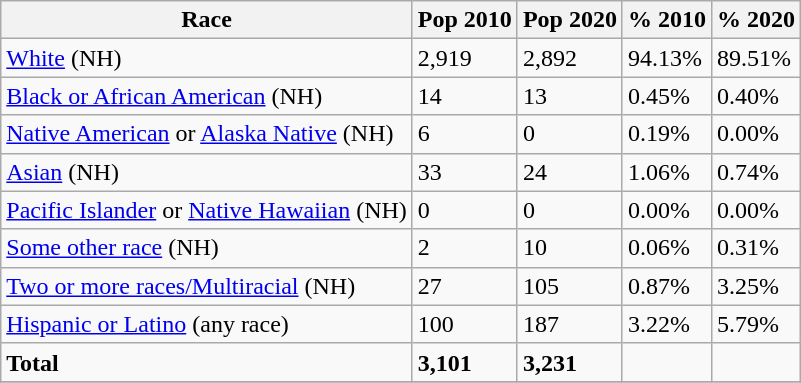<table class="wikitable">
<tr>
<th>Race</th>
<th>Pop 2010</th>
<th>Pop 2020</th>
<th>% 2010</th>
<th>% 2020</th>
</tr>
<tr>
<td><a href='#'>White</a> (NH)</td>
<td>2,919</td>
<td>2,892</td>
<td>94.13%</td>
<td>89.51%</td>
</tr>
<tr>
<td><a href='#'>Black or African American</a> (NH)</td>
<td>14</td>
<td>13</td>
<td>0.45%</td>
<td>0.40%</td>
</tr>
<tr>
<td><a href='#'>Native American</a> or <a href='#'>Alaska Native</a> (NH)</td>
<td>6</td>
<td>0</td>
<td>0.19%</td>
<td>0.00%</td>
</tr>
<tr>
<td><a href='#'>Asian</a> (NH)</td>
<td>33</td>
<td>24</td>
<td>1.06%</td>
<td>0.74%</td>
</tr>
<tr>
<td><a href='#'>Pacific Islander</a> or <a href='#'>Native Hawaiian</a> (NH)</td>
<td>0</td>
<td>0</td>
<td>0.00%</td>
<td>0.00%</td>
</tr>
<tr>
<td><a href='#'>Some other race</a> (NH)</td>
<td>2</td>
<td>10</td>
<td>0.06%</td>
<td>0.31%</td>
</tr>
<tr>
<td><a href='#'>Two or more races/Multiracial</a> (NH)</td>
<td>27</td>
<td>105</td>
<td>0.87%</td>
<td>3.25%</td>
</tr>
<tr>
<td><a href='#'>Hispanic or Latino</a> (any race)</td>
<td>100</td>
<td>187</td>
<td>3.22%</td>
<td>5.79%</td>
</tr>
<tr>
<td><strong>Total</strong></td>
<td><strong>3,101</strong></td>
<td><strong>3,231</strong></td>
<td></td>
<td></td>
</tr>
<tr>
</tr>
</table>
